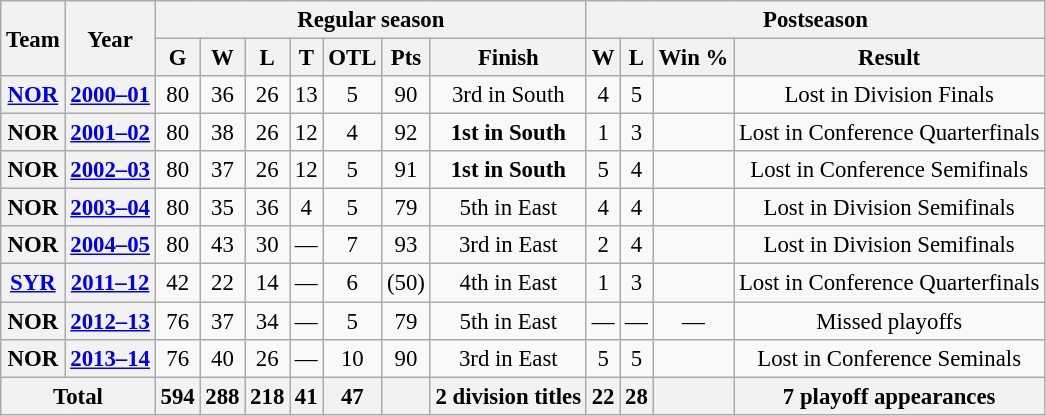<table class="wikitable" style="font-size:95%; text-align:center;">
<tr>
<th rowspan="2">Team</th>
<th rowspan="2">Year</th>
<th colspan="7">Regular season</th>
<th colspan="4">Postseason</th>
</tr>
<tr>
<th>G</th>
<th>W</th>
<th>L</th>
<th>T</th>
<th>OTL</th>
<th>Pts</th>
<th>Finish</th>
<th>W</th>
<th>L</th>
<th>Win %</th>
<th>Result</th>
</tr>
<tr>
<th><a href='#'>NOR</a></th>
<th><a href='#'>2000–01</a></th>
<td>80</td>
<td>36</td>
<td>26</td>
<td>13</td>
<td>5</td>
<td>90</td>
<td>3rd in South</td>
<td>4</td>
<td>5</td>
<td></td>
<td>Lost in Division Finals</td>
</tr>
<tr>
<th>NOR</th>
<th><a href='#'>2001–02</a></th>
<td>80</td>
<td>38</td>
<td>26</td>
<td>12</td>
<td>4</td>
<td>92</td>
<td><strong>1st in South</strong></td>
<td>1</td>
<td>3</td>
<td></td>
<td>Lost in Conference Quarterfinals</td>
</tr>
<tr>
<th>NOR</th>
<th><a href='#'>2002–03</a></th>
<td>80</td>
<td>37</td>
<td>26</td>
<td>12</td>
<td>5</td>
<td>91</td>
<td><strong>1st in South</strong></td>
<td>5</td>
<td>4</td>
<td></td>
<td>Lost in Conference Semifinals</td>
</tr>
<tr>
<th>NOR</th>
<th><a href='#'>2003–04</a></th>
<td>80</td>
<td>35</td>
<td>36</td>
<td>4</td>
<td>5</td>
<td>79</td>
<td>5th in East</td>
<td>4</td>
<td>4</td>
<td></td>
<td>Lost in Division Semifinals</td>
</tr>
<tr>
<th>NOR</th>
<th><a href='#'>2004–05</a></th>
<td>80</td>
<td>43</td>
<td>30</td>
<td>—</td>
<td>7</td>
<td>93</td>
<td>3rd in East</td>
<td>2</td>
<td>4</td>
<td></td>
<td>Lost in Division Semifinals</td>
</tr>
<tr>
<th><a href='#'>SYR</a></th>
<th><a href='#'>2011–12</a></th>
<td>42</td>
<td>22</td>
<td>14</td>
<td>—</td>
<td>6</td>
<td>(50)</td>
<td>4th in East</td>
<td>1</td>
<td>3</td>
<td></td>
<td>Lost in Conference Quarterfinals</td>
</tr>
<tr>
<th>NOR</th>
<th><a href='#'>2012–13</a></th>
<td>76</td>
<td>37</td>
<td>34</td>
<td>—</td>
<td>5</td>
<td>79</td>
<td>5th in East</td>
<td>—</td>
<td>—</td>
<td>—</td>
<td>Missed playoffs</td>
</tr>
<tr>
<th>NOR</th>
<th><a href='#'>2013–14</a></th>
<td>76</td>
<td>40</td>
<td>26</td>
<td>—</td>
<td>10</td>
<td>90</td>
<td>3rd in East</td>
<td>5</td>
<td>5</td>
<td></td>
<td>Lost in Conference Seminals</td>
</tr>
<tr>
<th colspan="2">Total</th>
<th>594</th>
<th>288</th>
<th>218</th>
<th>41</th>
<th>47</th>
<th> </th>
<th>2 division titles</th>
<th>22</th>
<th>28</th>
<th></th>
<th>7 playoff appearances</th>
</tr>
</table>
